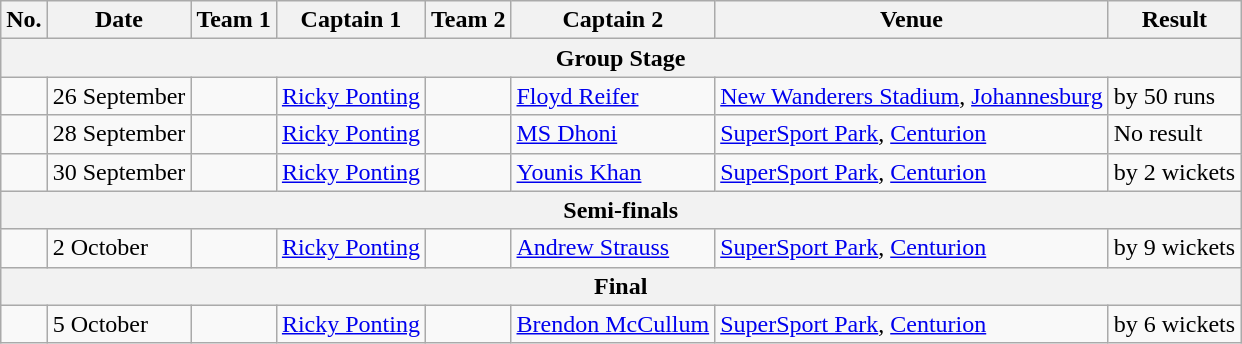<table class="wikitable">
<tr>
<th>No.</th>
<th>Date</th>
<th>Team 1</th>
<th>Captain 1</th>
<th>Team 2</th>
<th>Captain 2</th>
<th>Venue</th>
<th>Result</th>
</tr>
<tr>
<th colspan="9">Group Stage</th>
</tr>
<tr>
<td></td>
<td>26 September</td>
<td></td>
<td><a href='#'>Ricky Ponting</a></td>
<td></td>
<td><a href='#'>Floyd Reifer</a></td>
<td><a href='#'>New Wanderers Stadium</a>, <a href='#'>Johannesburg</a></td>
<td> by 50 runs</td>
</tr>
<tr>
<td></td>
<td>28 September</td>
<td></td>
<td><a href='#'>Ricky Ponting</a></td>
<td></td>
<td><a href='#'>MS Dhoni</a></td>
<td><a href='#'>SuperSport Park</a>, <a href='#'>Centurion</a></td>
<td>No result</td>
</tr>
<tr>
<td></td>
<td>30 September</td>
<td></td>
<td><a href='#'>Ricky Ponting</a></td>
<td></td>
<td><a href='#'>Younis Khan</a></td>
<td><a href='#'>SuperSport Park</a>, <a href='#'>Centurion</a></td>
<td> by 2 wickets</td>
</tr>
<tr>
<th colspan="9">Semi-finals</th>
</tr>
<tr>
<td></td>
<td>2 October</td>
<td></td>
<td><a href='#'>Ricky Ponting</a></td>
<td></td>
<td><a href='#'>Andrew Strauss</a></td>
<td><a href='#'>SuperSport Park</a>, <a href='#'>Centurion</a></td>
<td> by 9 wickets</td>
</tr>
<tr>
<th colspan="9">Final</th>
</tr>
<tr>
<td></td>
<td>5 October</td>
<td></td>
<td><a href='#'>Ricky Ponting</a></td>
<td></td>
<td><a href='#'>Brendon McCullum</a></td>
<td><a href='#'>SuperSport Park</a>, <a href='#'>Centurion</a></td>
<td> by 6 wickets</td>
</tr>
</table>
